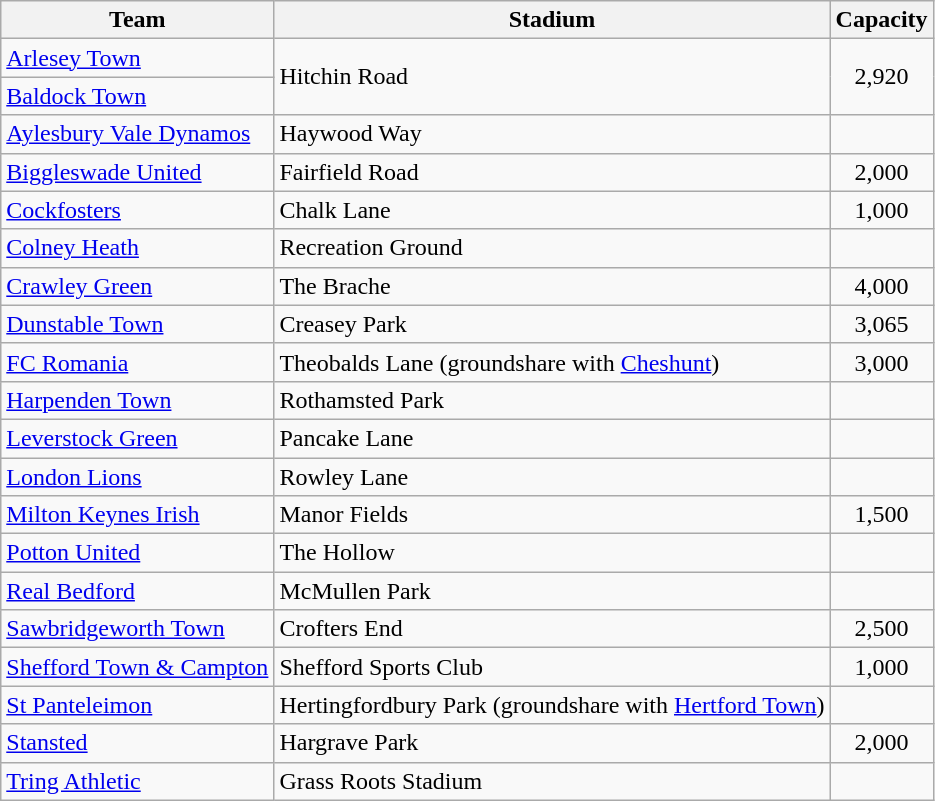<table class="wikitable sortable">
<tr>
<th>Team</th>
<th>Stadium</th>
<th>Capacity</th>
</tr>
<tr>
<td><a href='#'>Arlesey Town</a></td>
<td rowspan=2>Hitchin Road</td>
<td rowspan=2 align="center">2,920</td>
</tr>
<tr>
<td><a href='#'>Baldock Town</a></td>
</tr>
<tr>
<td><a href='#'>Aylesbury Vale Dynamos</a></td>
<td>Haywood Way</td>
<td align="center"></td>
</tr>
<tr>
<td><a href='#'>Biggleswade United</a></td>
<td>Fairfield Road</td>
<td align="center">2,000</td>
</tr>
<tr>
<td><a href='#'>Cockfosters</a></td>
<td>Chalk Lane</td>
<td align="center">1,000</td>
</tr>
<tr>
<td><a href='#'>Colney Heath</a></td>
<td>Recreation Ground</td>
<td align="center"></td>
</tr>
<tr>
<td><a href='#'>Crawley Green</a></td>
<td>The Brache</td>
<td align="center">4,000</td>
</tr>
<tr>
<td><a href='#'>Dunstable Town</a></td>
<td>Creasey Park</td>
<td align="center">3,065</td>
</tr>
<tr>
<td><a href='#'>FC Romania</a></td>
<td>Theobalds Lane (groundshare with <a href='#'>Cheshunt</a>)</td>
<td align="center">3,000</td>
</tr>
<tr>
<td><a href='#'>Harpenden Town</a></td>
<td>Rothamsted Park</td>
<td align="center"></td>
</tr>
<tr>
<td><a href='#'>Leverstock Green</a></td>
<td>Pancake Lane</td>
<td align="center"></td>
</tr>
<tr>
<td><a href='#'>London Lions</a></td>
<td>Rowley Lane</td>
<td align="center"></td>
</tr>
<tr>
<td><a href='#'>Milton Keynes Irish</a></td>
<td>Manor Fields</td>
<td align="center">1,500</td>
</tr>
<tr>
<td><a href='#'>Potton United</a></td>
<td>The Hollow</td>
<td align="center"></td>
</tr>
<tr>
<td><a href='#'>Real Bedford</a></td>
<td>McMullen Park</td>
<td align="center"></td>
</tr>
<tr>
<td><a href='#'>Sawbridgeworth Town</a></td>
<td>Crofters End</td>
<td align="center">2,500</td>
</tr>
<tr>
<td><a href='#'>Shefford Town & Campton</a></td>
<td>Shefford Sports Club</td>
<td align="center">1,000</td>
</tr>
<tr>
<td><a href='#'>St Panteleimon</a></td>
<td>Hertingfordbury Park (groundshare with <a href='#'>Hertford Town</a>)</td>
<td align="center"></td>
</tr>
<tr>
<td><a href='#'>Stansted</a></td>
<td>Hargrave Park</td>
<td align="center">2,000</td>
</tr>
<tr>
<td><a href='#'>Tring Athletic</a></td>
<td>Grass Roots Stadium</td>
<td align="center"></td>
</tr>
</table>
